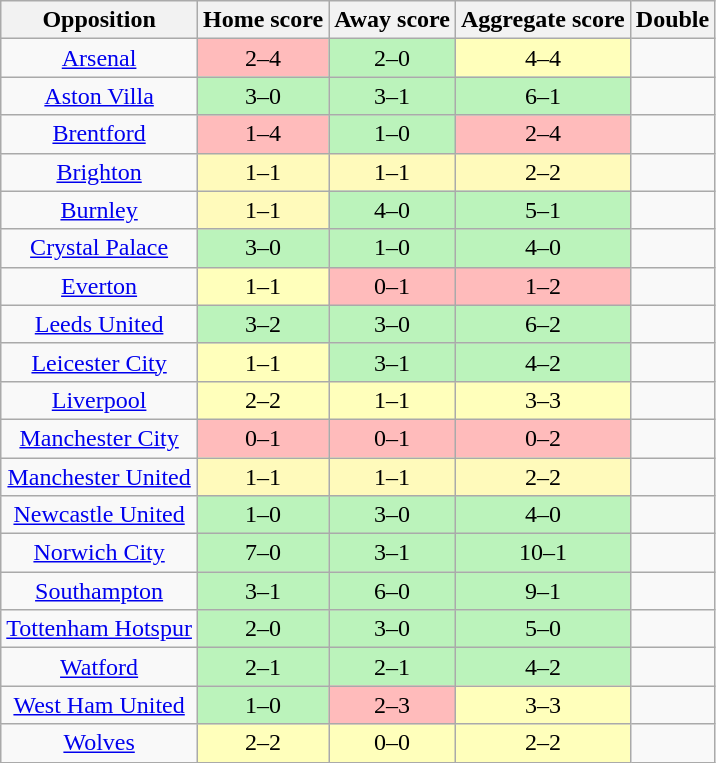<table class="wikitable" style="text-align: center;">
<tr>
<th>Opposition</th>
<th>Home score</th>
<th>Away score</th>
<th>Aggregate score</th>
<th>Double</th>
</tr>
<tr>
<td><a href='#'>Arsenal</a></td>
<td style="background:#ffbbbb;">2–4</td>
<td style="background:#bbf3bb;">2–0</td>
<td style="background:#ffffbb;">4–4</td>
<td></td>
</tr>
<tr>
<td><a href='#'>Aston Villa</a></td>
<td style="background:#bbf3bb;">3–0</td>
<td style="background:#bbf3bb;">3–1</td>
<td style="background:#bbf3bb;">6–1</td>
<td></td>
</tr>
<tr>
<td><a href='#'>Brentford</a></td>
<td style="background:#ffbbbb;">1–4</td>
<td style="background:#bbf3bb;">1–0</td>
<td style="background:#ffbbbb;">2–4</td>
<td></td>
</tr>
<tr>
<td><a href='#'>Brighton</a></td>
<td style="background:#fffabb;">1–1</td>
<td style="background:#fffabb;">1–1</td>
<td style="background:#fffabb;">2–2</td>
<td></td>
</tr>
<tr>
<td><a href='#'>Burnley</a></td>
<td style="background:#fffabb;">1–1</td>
<td style="background:#bbf3bb;">4–0</td>
<td style="background:#bbf3bb;">5–1</td>
<td></td>
</tr>
<tr>
<td><a href='#'>Crystal Palace</a></td>
<td style="background:#bbf3bb;">3–0</td>
<td style="background:#bbf3bb;">1–0</td>
<td style="background:#bbf3bb;">4–0</td>
<td></td>
</tr>
<tr>
<td><a href='#'>Everton</a></td>
<td style="background:#ffffbb;">1–1</td>
<td style="background:#ffbbbb;">0–1</td>
<td style="background:#ffbbbb;">1–2</td>
<td></td>
</tr>
<tr>
<td><a href='#'>Leeds United</a></td>
<td style="background:#bbf3bb;">3–2</td>
<td style="background:#bbf3bb;">3–0</td>
<td style="background:#bbf3bb;">6–2</td>
<td></td>
</tr>
<tr>
<td><a href='#'>Leicester City</a></td>
<td style="background:#ffffbb;">1–1</td>
<td style="background:#bbf3bb;">3–1</td>
<td style="background:#bbf3bb;">4–2</td>
<td></td>
</tr>
<tr>
<td><a href='#'>Liverpool</a></td>
<td style="background:#ffffbb;">2–2</td>
<td style="background:#ffffbb;">1–1</td>
<td style="background:#ffffbb;">3–3</td>
<td></td>
</tr>
<tr>
<td><a href='#'>Manchester City</a></td>
<td style="background:#fbb;">0–1</td>
<td style="background:#fbb;">0–1</td>
<td style="background:#fbb;">0–2</td>
<td></td>
</tr>
<tr>
<td><a href='#'>Manchester United</a></td>
<td style="background:#fffabb;">1–1</td>
<td style="background:#fffabb;">1–1</td>
<td style="background:#fffabb;">2–2</td>
<td></td>
</tr>
<tr>
<td><a href='#'>Newcastle United</a></td>
<td style="background:#bbf3bb;">1–0</td>
<td style="background:#bbf3bb;">3–0</td>
<td style="background:#bbf3bb;">4–0</td>
<td></td>
</tr>
<tr>
<td><a href='#'>Norwich City</a></td>
<td style="background:#bbf3bb;">7–0</td>
<td style="background:#bbf3bb;">3–1</td>
<td style="background:#bbf3bb;">10–1</td>
<td></td>
</tr>
<tr>
<td><a href='#'>Southampton</a></td>
<td style="background:#bbf3bb;">3–1</td>
<td style="background:#bbf3bb;">6–0</td>
<td style="background:#bbf3bb;">9–1</td>
<td></td>
</tr>
<tr>
<td><a href='#'>Tottenham Hotspur</a></td>
<td style="background:#bbf3bb;">2–0</td>
<td style="background:#bbf3bb;">3–0</td>
<td style="background:#bbf3bb;">5–0</td>
<td></td>
</tr>
<tr>
<td><a href='#'>Watford</a></td>
<td style="background:#bbf3bb;">2–1</td>
<td style="background:#bbf3bb;">2–1</td>
<td style="background:#bbf3bb;">4–2</td>
<td></td>
</tr>
<tr>
<td><a href='#'>West Ham United</a></td>
<td style="background:#bbf3bb;">1–0</td>
<td style="background:#ffbbbb;">2–3</td>
<td style="background:#ffffbb;">3–3</td>
<td></td>
</tr>
<tr>
<td><a href='#'>Wolves</a></td>
<td style="background:#ffffbb;">2–2</td>
<td style="background:#ffffbb;">0–0</td>
<td style="background:#ffffbb;">2–2</td>
<td></td>
</tr>
</table>
